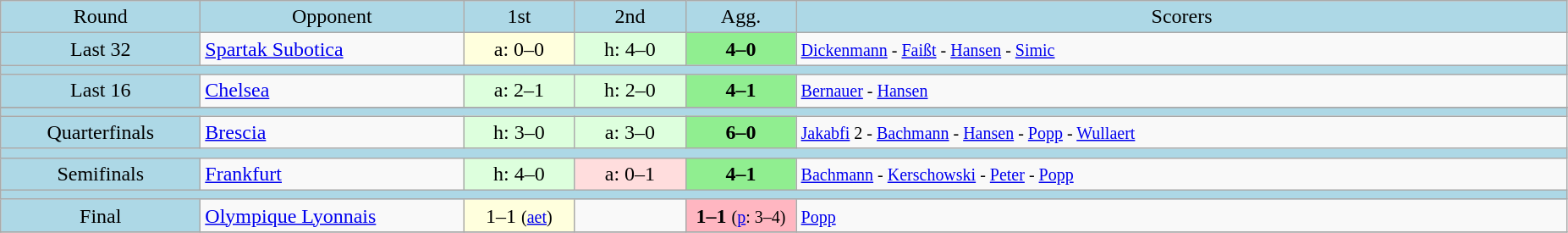<table class="wikitable" style="text-align:center">
<tr bgcolor=lightblue>
<td width=150px>Round</td>
<td width=200px>Opponent</td>
<td width=80px>1st</td>
<td width=80px>2nd</td>
<td width=80px>Agg.</td>
<td width=600px>Scorers</td>
</tr>
<tr>
<td bgcolor=lightblue>Last 32</td>
<td align=left> <a href='#'>Spartak Subotica</a></td>
<td bgcolor="#ffffdd">a: 0–0</td>
<td bgcolor="#ddffdd">h: 4–0</td>
<td bgcolor=lightgreen><strong>4–0</strong></td>
<td align=left><small><a href='#'>Dickenmann</a> - <a href='#'>Faißt</a> - <a href='#'>Hansen</a> - <a href='#'>Simic</a></small></td>
</tr>
<tr bgcolor=lightblue>
<td colspan=6></td>
</tr>
<tr>
<td bgcolor=lightblue>Last 16</td>
<td align=left> <a href='#'>Chelsea</a></td>
<td bgcolor="#ddffdd">a: 2–1</td>
<td bgcolor="#ddffdd">h: 2–0</td>
<td bgcolor=lightgreen><strong>4–1</strong></td>
<td align=left><small><a href='#'>Bernauer</a> - <a href='#'>Hansen</a></small></td>
</tr>
<tr>
</tr>
<tr bgcolor=lightblue>
<td colspan=6></td>
</tr>
<tr>
<td bgcolor=lightblue>Quarterfinals</td>
<td align=left> <a href='#'>Brescia</a></td>
<td bgcolor="#ddffdd">h: 3–0</td>
<td bgcolor="#ddffdd">a: 3–0</td>
<td bgcolor=lightgreen><strong>6–0</strong></td>
<td align=left><small><a href='#'>Jakabfi</a> 2 - <a href='#'>Bachmann</a> - <a href='#'>Hansen</a> - <a href='#'>Popp</a> - <a href='#'>Wullaert</a></small></td>
</tr>
<tr bgcolor=lightblue>
<td colspan=6></td>
</tr>
<tr>
<td bgcolor=lightblue>Semifinals</td>
<td align=left> <a href='#'>Frankfurt</a></td>
<td bgcolor="#ddffdd">h: 4–0</td>
<td bgcolor="#ffdddd">a: 0–1</td>
<td bgcolor=lightgreen><strong>4–1</strong></td>
<td align=left><small><a href='#'>Bachmann</a> - <a href='#'>Kerschowski</a> - <a href='#'>Peter</a> - <a href='#'>Popp</a></small></td>
</tr>
<tr bgcolor=lightblue>
<td colspan=6></td>
</tr>
<tr>
<td bgcolor=lightblue>Final</td>
<td align=left> <a href='#'>Olympique Lyonnais</a></td>
<td bgcolor="#ffffdd">1–1 <small>(<a href='#'>aet</a>)</small></td>
<td></td>
<td bgcolor=lightpink><strong>1–1</strong> <small>(<a href='#'>p</a>: 3–4)</small></td>
<td align=left><small><a href='#'>Popp</a></small></td>
</tr>
<tr>
</tr>
</table>
